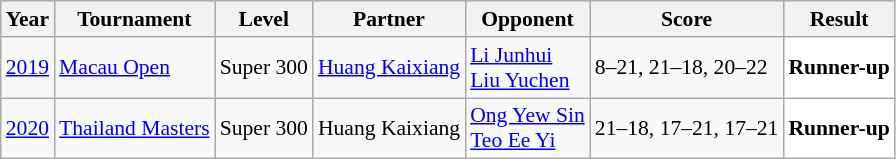<table class="sortable wikitable" style="font-size: 90%;">
<tr>
<th>Year</th>
<th>Tournament</th>
<th>Level</th>
<th>Partner</th>
<th>Opponent</th>
<th>Score</th>
<th>Result</th>
</tr>
<tr>
<td align="center"><a href='#'>2019</a></td>
<td align="left"><a href='#'>Macau Open</a></td>
<td align="left">Super 300</td>
<td align="left"> <a href='#'>Huang Kaixiang</a></td>
<td align="left"> <a href='#'>Li Junhui</a><br> <a href='#'>Liu Yuchen</a></td>
<td align="left">8–21, 21–18, 20–22</td>
<td style="text-align:left; background:white"> <strong>Runner-up</strong></td>
</tr>
<tr>
<td align="center"><a href='#'>2020</a></td>
<td align="left"><a href='#'>Thailand Masters</a></td>
<td align="left">Super 300</td>
<td align="left"> Huang Kaixiang</td>
<td align="left"> <a href='#'>Ong Yew Sin</a><br> <a href='#'>Teo Ee Yi</a></td>
<td align="left">21–18, 17–21, 17–21</td>
<td style="text-align:left; background:white"> <strong>Runner-up</strong></td>
</tr>
</table>
